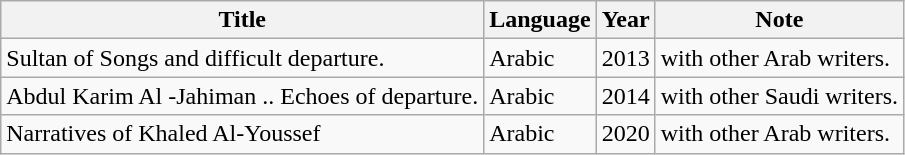<table class="wikitable">
<tr>
<th>Title</th>
<th>Language</th>
<th>Year</th>
<th>Note</th>
</tr>
<tr>
<td>Sultan of Songs and difficult departure.</td>
<td>Arabic</td>
<td>2013</td>
<td>with other Arab writers.</td>
</tr>
<tr>
<td>Abdul Karim Al -Jahiman .. Echoes of departure.</td>
<td>Arabic</td>
<td>2014</td>
<td>with other Saudi writers.</td>
</tr>
<tr>
<td>Narratives of Khaled Al-Youssef</td>
<td>Arabic</td>
<td>2020</td>
<td>with other Arab writers.</td>
</tr>
</table>
